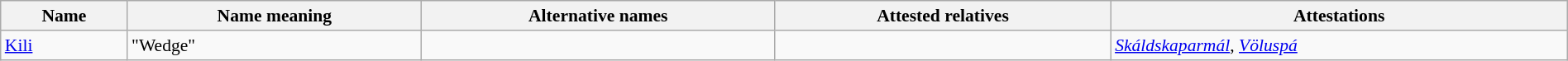<table class="wikitable sortable" style="font-size: 90%; width: 100%">
<tr>
<th>Name</th>
<th>Name meaning</th>
<th>Alternative names</th>
<th>Attested relatives</th>
<th>Attestations</th>
</tr>
<tr>
<td><a href='#'>Kili</a></td>
<td>"Wedge"</td>
<td></td>
<td></td>
<td><em><a href='#'>Skáldskaparmál</a></em>, <em><a href='#'>Völuspá</a></em></td>
</tr>
</table>
